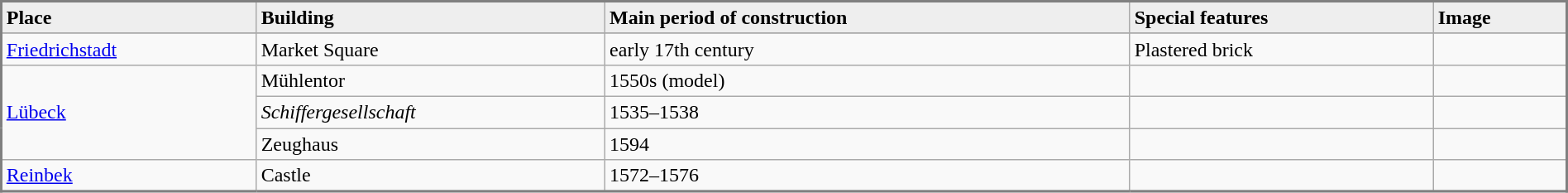<table class="wikitable" style="border: 2px solid gray; border-collapse: collapse;" width="100%">
<tr>
<td bgcolor="#EEEEEE"><strong>Place</strong></td>
<td bgcolor="#EEEEEE"><strong>Building</strong></td>
<td bgcolor="#EEEEEE"><strong>Main period of construction</strong></td>
<td bgcolor="#EEEEEE"><strong>Special features</strong></td>
<td bgcolor="#EEEEEE"><strong>Image</strong></td>
</tr>
<tr>
</tr>
<tr>
<td><a href='#'>Friedrichstadt</a></td>
<td>Market Square</td>
<td>early 17th century</td>
<td>Plastered brick</td>
<td></td>
</tr>
<tr>
<td rowspan=3><a href='#'>Lübeck</a></td>
<td>Mühlentor</td>
<td>1550s (model)</td>
<td></td>
<td></td>
</tr>
<tr>
<td><em>Schiffergesellschaft</em></td>
<td>1535–1538</td>
<td></td>
<td></td>
</tr>
<tr>
<td>Zeughaus</td>
<td>1594</td>
<td></td>
<td></td>
</tr>
<tr>
<td><a href='#'>Reinbek</a></td>
<td>Castle</td>
<td>1572–1576</td>
<td></td>
<td></td>
</tr>
<tr>
</tr>
</table>
